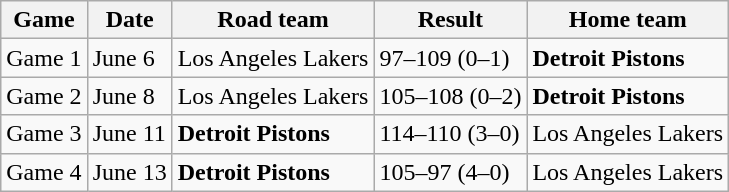<table class="wikitable">
<tr>
<th>Game</th>
<th>Date</th>
<th>Road team</th>
<th>Result</th>
<th>Home team</th>
</tr>
<tr>
<td>Game 1</td>
<td>June 6</td>
<td>Los Angeles Lakers</td>
<td>97–109 (0–1)</td>
<td><strong>Detroit Pistons</strong></td>
</tr>
<tr>
<td>Game 2</td>
<td>June 8</td>
<td>Los Angeles Lakers</td>
<td>105–108 (0–2)</td>
<td><strong>Detroit Pistons</strong></td>
</tr>
<tr>
<td>Game 3</td>
<td>June 11</td>
<td><strong>Detroit Pistons</strong></td>
<td>114–110 (3–0)</td>
<td>Los Angeles Lakers</td>
</tr>
<tr>
<td>Game 4</td>
<td>June 13</td>
<td><strong>Detroit Pistons</strong></td>
<td>105–97 (4–0)</td>
<td>Los Angeles Lakers</td>
</tr>
</table>
